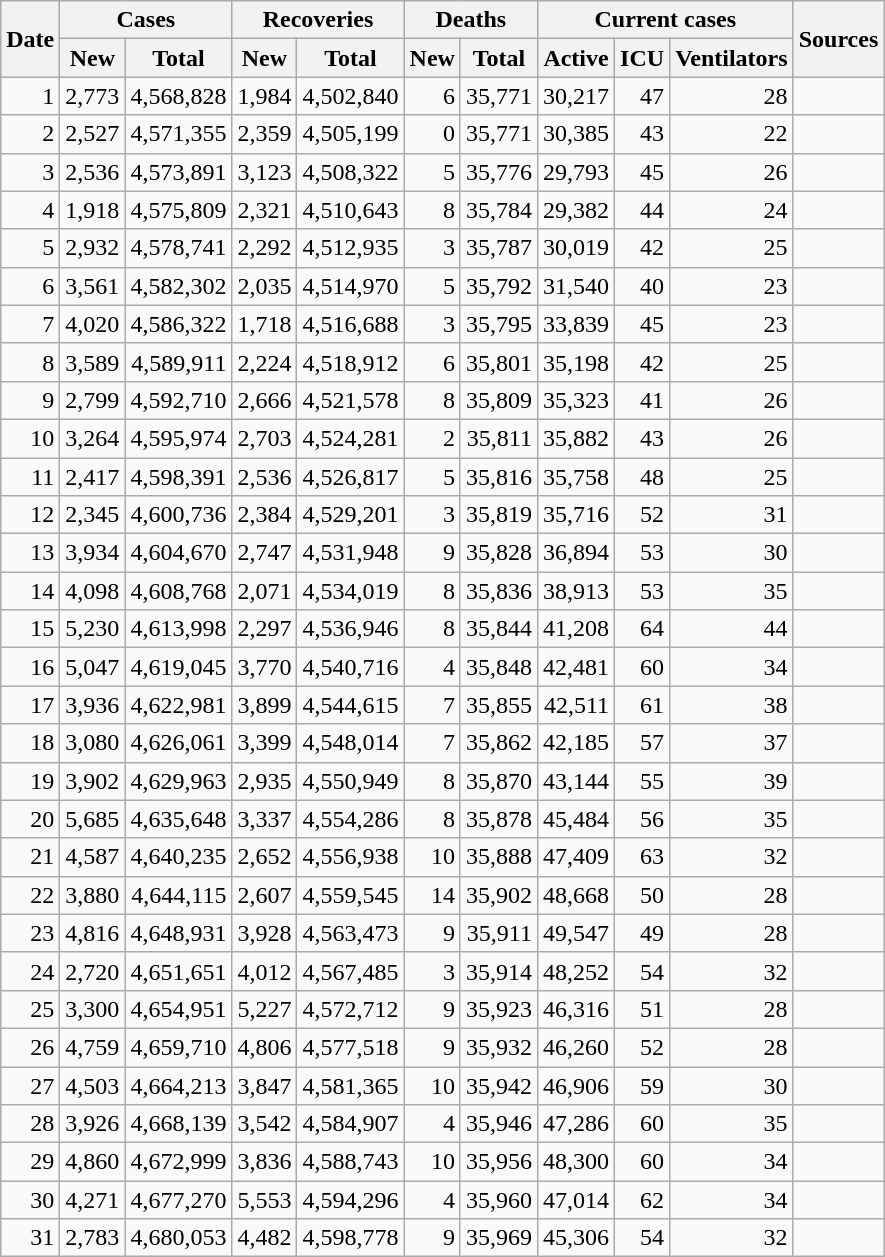<table class="wikitable sortable mw-collapsible mw-collapsed sticky-header-multi sort-under" style="text-align:right;">
<tr>
<th rowspan=2>Date</th>
<th colspan=2>Cases</th>
<th colspan=2>Recoveries</th>
<th colspan=2>Deaths</th>
<th colspan=3>Current cases</th>
<th rowspan=2 class="unsortable">Sources</th>
</tr>
<tr>
<th>New</th>
<th>Total</th>
<th>New</th>
<th>Total</th>
<th>New</th>
<th>Total</th>
<th>Active</th>
<th>ICU</th>
<th>Ventilators</th>
</tr>
<tr>
<td>1</td>
<td>2,773</td>
<td>4,568,828</td>
<td>1,984</td>
<td>4,502,840</td>
<td>6</td>
<td>35,771</td>
<td>30,217</td>
<td>47</td>
<td>28</td>
<td></td>
</tr>
<tr>
<td>2</td>
<td>2,527</td>
<td>4,571,355</td>
<td>2,359</td>
<td>4,505,199</td>
<td>0</td>
<td>35,771</td>
<td>30,385</td>
<td>43</td>
<td>22</td>
<td></td>
</tr>
<tr>
<td>3</td>
<td>2,536</td>
<td>4,573,891</td>
<td>3,123</td>
<td>4,508,322</td>
<td>5</td>
<td>35,776</td>
<td>29,793</td>
<td>45</td>
<td>26</td>
<td></td>
</tr>
<tr>
<td>4</td>
<td>1,918</td>
<td>4,575,809</td>
<td>2,321</td>
<td>4,510,643</td>
<td>8</td>
<td>35,784</td>
<td>29,382</td>
<td>44</td>
<td>24</td>
<td></td>
</tr>
<tr>
<td>5</td>
<td>2,932</td>
<td>4,578,741</td>
<td>2,292</td>
<td>4,512,935</td>
<td>3</td>
<td>35,787</td>
<td>30,019</td>
<td>42</td>
<td>25</td>
<td></td>
</tr>
<tr>
<td>6</td>
<td>3,561</td>
<td>4,582,302</td>
<td>2,035</td>
<td>4,514,970</td>
<td>5</td>
<td>35,792</td>
<td>31,540</td>
<td>40</td>
<td>23</td>
<td></td>
</tr>
<tr>
<td>7</td>
<td>4,020</td>
<td>4,586,322</td>
<td>1,718</td>
<td>4,516,688</td>
<td>3</td>
<td>35,795</td>
<td>33,839</td>
<td>45</td>
<td>23</td>
<td></td>
</tr>
<tr>
<td>8</td>
<td>3,589</td>
<td>4,589,911</td>
<td>2,224</td>
<td>4,518,912</td>
<td>6</td>
<td>35,801</td>
<td>35,198</td>
<td>42</td>
<td>25</td>
<td></td>
</tr>
<tr>
<td>9</td>
<td>2,799</td>
<td>4,592,710</td>
<td>2,666</td>
<td>4,521,578</td>
<td>8</td>
<td>35,809</td>
<td>35,323</td>
<td>41</td>
<td>26</td>
<td></td>
</tr>
<tr>
<td>10</td>
<td>3,264</td>
<td>4,595,974</td>
<td>2,703</td>
<td>4,524,281</td>
<td>2</td>
<td>35,811</td>
<td>35,882</td>
<td>43</td>
<td>26</td>
<td></td>
</tr>
<tr>
<td>11</td>
<td>2,417</td>
<td>4,598,391</td>
<td>2,536</td>
<td>4,526,817</td>
<td>5</td>
<td>35,816</td>
<td>35,758</td>
<td>48</td>
<td>25</td>
<td></td>
</tr>
<tr>
<td>12</td>
<td>2,345</td>
<td>4,600,736</td>
<td>2,384</td>
<td>4,529,201</td>
<td>3</td>
<td>35,819</td>
<td>35,716</td>
<td>52</td>
<td>31</td>
<td></td>
</tr>
<tr>
<td>13</td>
<td>3,934</td>
<td>4,604,670</td>
<td>2,747</td>
<td>4,531,948</td>
<td>9</td>
<td>35,828</td>
<td>36,894</td>
<td>53</td>
<td>30</td>
<td></td>
</tr>
<tr>
<td>14</td>
<td>4,098</td>
<td>4,608,768</td>
<td>2,071</td>
<td>4,534,019</td>
<td>8</td>
<td>35,836</td>
<td>38,913</td>
<td>53</td>
<td>35</td>
<td></td>
</tr>
<tr>
<td>15</td>
<td>5,230</td>
<td>4,613,998</td>
<td>2,297</td>
<td>4,536,946</td>
<td>8</td>
<td>35,844</td>
<td>41,208</td>
<td>64</td>
<td>44</td>
<td></td>
</tr>
<tr>
<td>16</td>
<td>5,047</td>
<td>4,619,045</td>
<td>3,770</td>
<td>4,540,716</td>
<td>4</td>
<td>35,848</td>
<td>42,481</td>
<td>60</td>
<td>34</td>
<td></td>
</tr>
<tr>
<td>17</td>
<td>3,936</td>
<td>4,622,981</td>
<td>3,899</td>
<td>4,544,615</td>
<td>7</td>
<td>35,855</td>
<td>42,511</td>
<td>61</td>
<td>38</td>
<td></td>
</tr>
<tr>
<td>18</td>
<td>3,080</td>
<td>4,626,061</td>
<td>3,399</td>
<td>4,548,014</td>
<td>7</td>
<td>35,862</td>
<td>42,185</td>
<td>57</td>
<td>37</td>
<td></td>
</tr>
<tr>
<td>19</td>
<td>3,902</td>
<td>4,629,963</td>
<td>2,935</td>
<td>4,550,949</td>
<td>8</td>
<td>35,870</td>
<td>43,144</td>
<td>55</td>
<td>39</td>
<td></td>
</tr>
<tr>
<td>20</td>
<td>5,685</td>
<td>4,635,648</td>
<td>3,337</td>
<td>4,554,286</td>
<td>8</td>
<td>35,878</td>
<td>45,484</td>
<td>56</td>
<td>35</td>
<td></td>
</tr>
<tr>
<td>21</td>
<td>4,587</td>
<td>4,640,235</td>
<td>2,652</td>
<td>4,556,938</td>
<td>10</td>
<td>35,888</td>
<td>47,409</td>
<td>63</td>
<td>32</td>
<td></td>
</tr>
<tr>
<td>22</td>
<td>3,880</td>
<td>4,644,115</td>
<td>2,607</td>
<td>4,559,545</td>
<td>14</td>
<td>35,902</td>
<td>48,668</td>
<td>50</td>
<td>28</td>
<td></td>
</tr>
<tr>
<td>23</td>
<td>4,816</td>
<td>4,648,931</td>
<td>3,928</td>
<td>4,563,473</td>
<td>9</td>
<td>35,911</td>
<td>49,547</td>
<td>49</td>
<td>28</td>
<td></td>
</tr>
<tr>
<td>24</td>
<td>2,720</td>
<td>4,651,651</td>
<td>4,012</td>
<td>4,567,485</td>
<td>3</td>
<td>35,914</td>
<td>48,252</td>
<td>54</td>
<td>32</td>
<td></td>
</tr>
<tr>
<td>25</td>
<td>3,300</td>
<td>4,654,951</td>
<td>5,227</td>
<td>4,572,712</td>
<td>9</td>
<td>35,923</td>
<td>46,316</td>
<td>51</td>
<td>28</td>
<td></td>
</tr>
<tr>
<td>26</td>
<td>4,759</td>
<td>4,659,710</td>
<td>4,806</td>
<td>4,577,518</td>
<td>9</td>
<td>35,932</td>
<td>46,260</td>
<td>52</td>
<td>28</td>
<td></td>
</tr>
<tr>
<td>27</td>
<td>4,503</td>
<td>4,664,213</td>
<td>3,847</td>
<td>4,581,365</td>
<td>10</td>
<td>35,942</td>
<td>46,906</td>
<td>59</td>
<td>30</td>
<td></td>
</tr>
<tr>
<td>28</td>
<td>3,926</td>
<td>4,668,139</td>
<td>3,542</td>
<td>4,584,907</td>
<td>4</td>
<td>35,946</td>
<td>47,286</td>
<td>60</td>
<td>35</td>
<td></td>
</tr>
<tr>
<td>29</td>
<td>4,860</td>
<td>4,672,999</td>
<td>3,836</td>
<td>4,588,743</td>
<td>10</td>
<td>35,956</td>
<td>48,300</td>
<td>60</td>
<td>34</td>
<td></td>
</tr>
<tr>
<td>30</td>
<td>4,271</td>
<td>4,677,270</td>
<td>5,553</td>
<td>4,594,296</td>
<td>4</td>
<td>35,960</td>
<td>47,014</td>
<td>62</td>
<td>34</td>
<td></td>
</tr>
<tr>
<td>31</td>
<td>2,783</td>
<td>4,680,053</td>
<td>4,482</td>
<td>4,598,778</td>
<td>9</td>
<td>35,969</td>
<td>45,306</td>
<td>54</td>
<td>32</td>
<td></td>
</tr>
</table>
